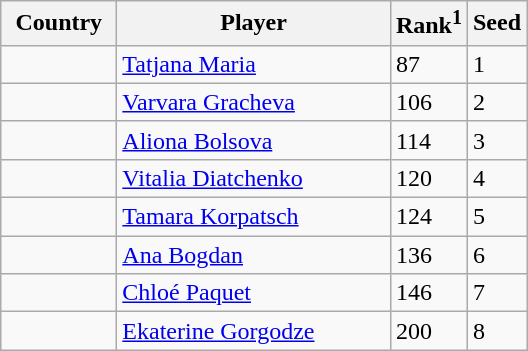<table class="sortable wikitable">
<tr>
<th width="70">Country</th>
<th width="175">Player</th>
<th>Rank<sup>1</sup></th>
<th>Seed</th>
</tr>
<tr>
<td></td>
<td><a href='#'>Tatjana Maria</a></td>
<td>87</td>
<td>1</td>
</tr>
<tr>
<td></td>
<td><a href='#'>Varvara Gracheva</a></td>
<td>106</td>
<td>2</td>
</tr>
<tr>
<td></td>
<td><a href='#'>Aliona Bolsova</a></td>
<td>114</td>
<td>3</td>
</tr>
<tr>
<td></td>
<td><a href='#'>Vitalia Diatchenko</a></td>
<td>120</td>
<td>4</td>
</tr>
<tr>
<td></td>
<td><a href='#'>Tamara Korpatsch</a></td>
<td>124</td>
<td>5</td>
</tr>
<tr>
<td></td>
<td><a href='#'>Ana Bogdan</a></td>
<td>136</td>
<td>6</td>
</tr>
<tr>
<td></td>
<td><a href='#'>Chloé Paquet</a></td>
<td>146</td>
<td>7</td>
</tr>
<tr>
<td></td>
<td><a href='#'>Ekaterine Gorgodze</a></td>
<td>200</td>
<td>8</td>
</tr>
</table>
